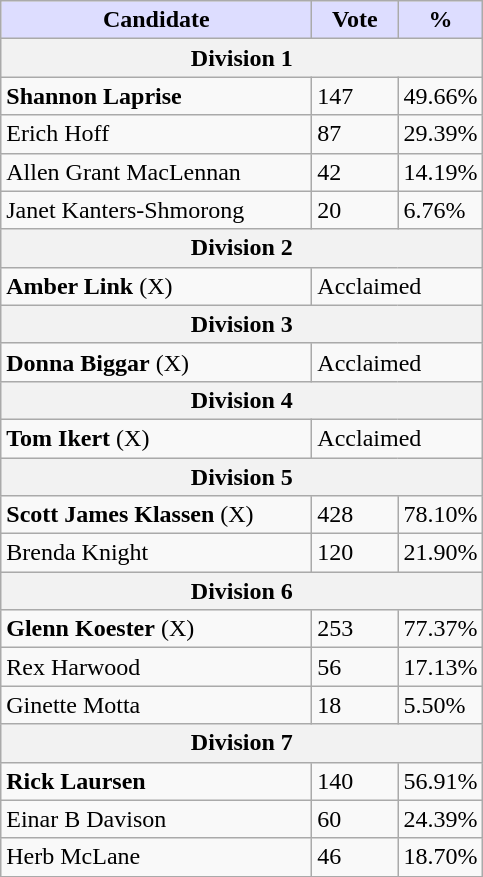<table class="wikitable">
<tr>
<th style="background:#ddf; width:200px;">Candidate</th>
<th style="background:#ddf; width:50px;">Vote</th>
<th style="background:#ddf; width:30px;">%</th>
</tr>
<tr>
<th colspan="3">Division 1</th>
</tr>
<tr>
<td><strong>Shannon Laprise</strong></td>
<td>147</td>
<td>49.66%</td>
</tr>
<tr>
<td>Erich Hoff</td>
<td>87</td>
<td>29.39%</td>
</tr>
<tr>
<td>Allen Grant MacLennan</td>
<td>42</td>
<td>14.19%</td>
</tr>
<tr>
<td>Janet Kanters-Shmorong</td>
<td>20</td>
<td>6.76%</td>
</tr>
<tr>
<th colspan="3">Division 2</th>
</tr>
<tr>
<td><strong>Amber Link</strong> (X)</td>
<td colspan="2">Acclaimed</td>
</tr>
<tr>
<th colspan="3">Division 3</th>
</tr>
<tr>
<td><strong>Donna Biggar</strong> (X)</td>
<td colspan="2">Acclaimed</td>
</tr>
<tr>
<th colspan="3">Division 4</th>
</tr>
<tr>
<td><strong>Tom Ikert</strong> (X)</td>
<td colspan="2">Acclaimed</td>
</tr>
<tr>
<th colspan="3">Division 5</th>
</tr>
<tr>
<td><strong>Scott James Klassen</strong> (X)</td>
<td>428</td>
<td>78.10%</td>
</tr>
<tr>
<td>Brenda Knight</td>
<td>120</td>
<td>21.90%</td>
</tr>
<tr>
<th colspan="3">Division 6</th>
</tr>
<tr>
<td><strong>Glenn Koester</strong> (X)</td>
<td>253</td>
<td>77.37%</td>
</tr>
<tr>
<td>Rex Harwood</td>
<td>56</td>
<td>17.13%</td>
</tr>
<tr>
<td>Ginette Motta</td>
<td>18</td>
<td>5.50%</td>
</tr>
<tr>
<th colspan="3">Division 7</th>
</tr>
<tr>
<td><strong>Rick Laursen</strong></td>
<td>140</td>
<td>56.91%</td>
</tr>
<tr>
<td>Einar B Davison</td>
<td>60</td>
<td>24.39%</td>
</tr>
<tr>
<td>Herb McLane</td>
<td>46</td>
<td>18.70%</td>
</tr>
</table>
